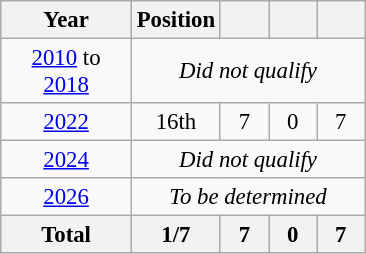<table class="wikitable" style="text-align:center;font-size:95%;">
<tr>
<th width=80px>Year</th>
<th>Position</th>
<th width=25px></th>
<th width=25px></th>
<th width=25px></th>
</tr>
<tr>
<td><a href='#'>2010</a> to <a href='#'>2018</a></td>
<td colspan=4><em>Did not qualify</em></td>
</tr>
<tr>
<td> <a href='#'>2022</a></td>
<td>16th</td>
<td>7</td>
<td>0</td>
<td>7</td>
</tr>
<tr>
<td> <a href='#'>2024</a></td>
<td colspan="4"><em>Did not qualify</em></td>
</tr>
<tr>
<td> <a href='#'>2026</a></td>
<td colspan="4"><em>To be determined</em></td>
</tr>
<tr>
<th>Total</th>
<th>1/7</th>
<th>7</th>
<th>0</th>
<th>7</th>
</tr>
</table>
